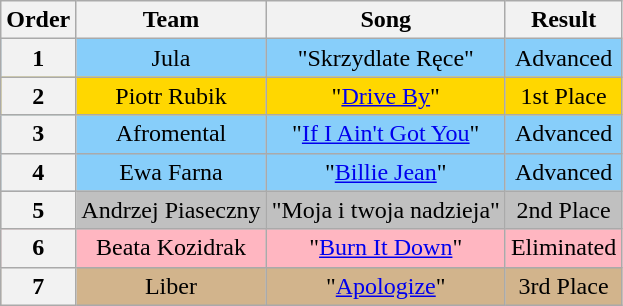<table class="wikitable plainrowheaders sortable" style="text-align: center; width: auto;">
<tr>
<th scope="col">Order</th>
<th scope="col">Team</th>
<th scope="col">Song</th>
<th scope="col">Result</th>
</tr>
<tr style="background:lightskyblue">
<th scope="row">1</th>
<td>Jula</td>
<td>"Skrzydlate Ręce"</td>
<td>Advanced</td>
</tr>
<tr style="background:gold">
<th scope="row">2</th>
<td>Piotr Rubik</td>
<td>"<a href='#'>Drive By</a>"</td>
<td>1st Place</td>
</tr>
<tr style="background:lightskyblue">
<th scope="row">3</th>
<td>Afromental</td>
<td>"<a href='#'>If I Ain't Got You</a>"</td>
<td>Advanced</td>
</tr>
<tr style="background: lightskyblue">
<th scope="row">4</th>
<td>Ewa Farna</td>
<td>"<a href='#'>Billie Jean</a>"</td>
<td>Advanced</td>
</tr>
<tr style="background:silver">
<th scope="row">5</th>
<td>Andrzej Piaseczny</td>
<td>"Moja i twoja nadzieja"</td>
<td>2nd Place</td>
</tr>
<tr style="background:lightpink">
<th scope="row">6</th>
<td>Beata Kozidrak</td>
<td>"<a href='#'>Burn It Down</a>"</td>
<td>Eliminated</td>
</tr>
<tr style="background:tan">
<th scope="row">7</th>
<td>Liber</td>
<td>"<a href='#'>Apologize</a>"</td>
<td>3rd Place</td>
</tr>
</table>
